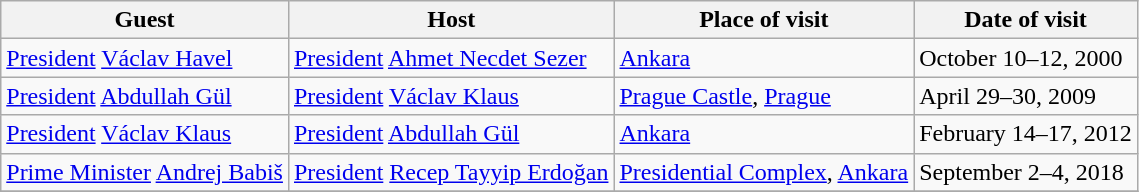<table class="wikitable" border="1">
<tr>
<th>Guest</th>
<th>Host</th>
<th>Place of visit</th>
<th>Date of visit</th>
</tr>
<tr>
<td> <a href='#'>President</a> <a href='#'>Václav Havel</a></td>
<td> <a href='#'>President</a> <a href='#'>Ahmet Necdet Sezer</a></td>
<td><a href='#'>Ankara</a></td>
<td>October 10–12, 2000</td>
</tr>
<tr>
<td> <a href='#'>President</a> <a href='#'>Abdullah Gül</a></td>
<td> <a href='#'>President</a> <a href='#'>Václav Klaus</a></td>
<td><a href='#'>Prague Castle</a>, <a href='#'>Prague</a></td>
<td>April 29–30, 2009</td>
</tr>
<tr>
<td> <a href='#'>President</a> <a href='#'>Václav Klaus</a></td>
<td> <a href='#'>President</a> <a href='#'>Abdullah Gül</a></td>
<td><a href='#'>Ankara</a></td>
<td>February 14–17, 2012</td>
</tr>
<tr>
<td> <a href='#'>Prime Minister</a> <a href='#'>Andrej Babiš</a></td>
<td> <a href='#'>President</a> <a href='#'>Recep Tayyip Erdoğan</a></td>
<td><a href='#'>Presidential Complex</a>, <a href='#'>Ankara</a></td>
<td>September 2–4, 2018</td>
</tr>
<tr>
</tr>
</table>
